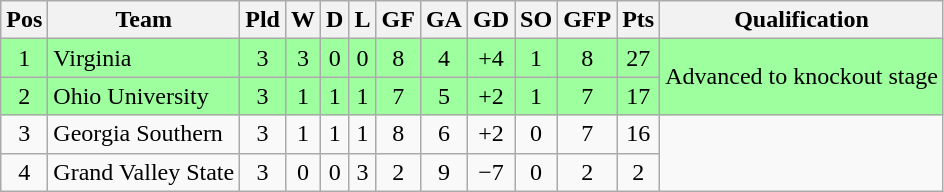<table class="wikitable" style="text-align:center">
<tr>
<th>Pos</th>
<th>Team</th>
<th>Pld</th>
<th>W</th>
<th>D</th>
<th>L</th>
<th>GF</th>
<th>GA</th>
<th>GD</th>
<th>SO</th>
<th>GFP</th>
<th>Pts</th>
<th>Qualification</th>
</tr>
<tr bgcolor="#9eff9e">
<td>1</td>
<td style="text-align:left">Virginia</td>
<td>3</td>
<td>3</td>
<td>0</td>
<td>0</td>
<td>8</td>
<td>4</td>
<td>+4</td>
<td>1</td>
<td>8</td>
<td>27</td>
<td rowspan="2">Advanced to knockout stage</td>
</tr>
<tr bgcolor="#9eff9e">
<td>2</td>
<td style="text-align:left">Ohio University</td>
<td>3</td>
<td>1</td>
<td>1</td>
<td>1</td>
<td>7</td>
<td>5</td>
<td>+2</td>
<td>1</td>
<td>7</td>
<td>17</td>
</tr>
<tr>
<td>3</td>
<td style="text-align:left">Georgia Southern</td>
<td>3</td>
<td>1</td>
<td>1</td>
<td>1</td>
<td>8</td>
<td>6</td>
<td>+2</td>
<td>0</td>
<td>7</td>
<td>16</td>
<td rowspan="2"></td>
</tr>
<tr>
<td>4</td>
<td style="text-align:left">Grand Valley State</td>
<td>3</td>
<td>0</td>
<td>0</td>
<td>3</td>
<td>2</td>
<td>9</td>
<td>−7</td>
<td>0</td>
<td>2</td>
<td>2</td>
</tr>
</table>
